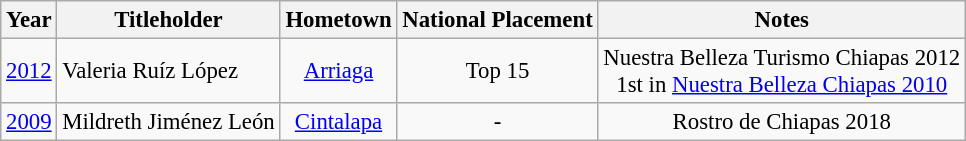<table class="wikitable sortable" style="font-size:95%;">
<tr>
<th>Year</th>
<th>Titleholder</th>
<th>Hometown</th>
<th>National Placement</th>
<th>Notes</th>
</tr>
<tr>
<td align="center"><a href='#'>2012</a></td>
<td>Valeria Ruíz López</td>
<td align="center"><a href='#'>Arriaga</a></td>
<td align="center">Top 15</td>
<td align="center">Nuestra Belleza Turismo Chiapas 2012<br>1st in <a href='#'>Nuestra Belleza Chiapas 2010</a></td>
</tr>
<tr>
<td align="center"><a href='#'>2009</a></td>
<td>Mildreth Jiménez León</td>
<td align="center"><a href='#'>Cintalapa</a></td>
<td align="center">-</td>
<td align="center">Rostro de Chiapas 2018</td>
</tr>
</table>
